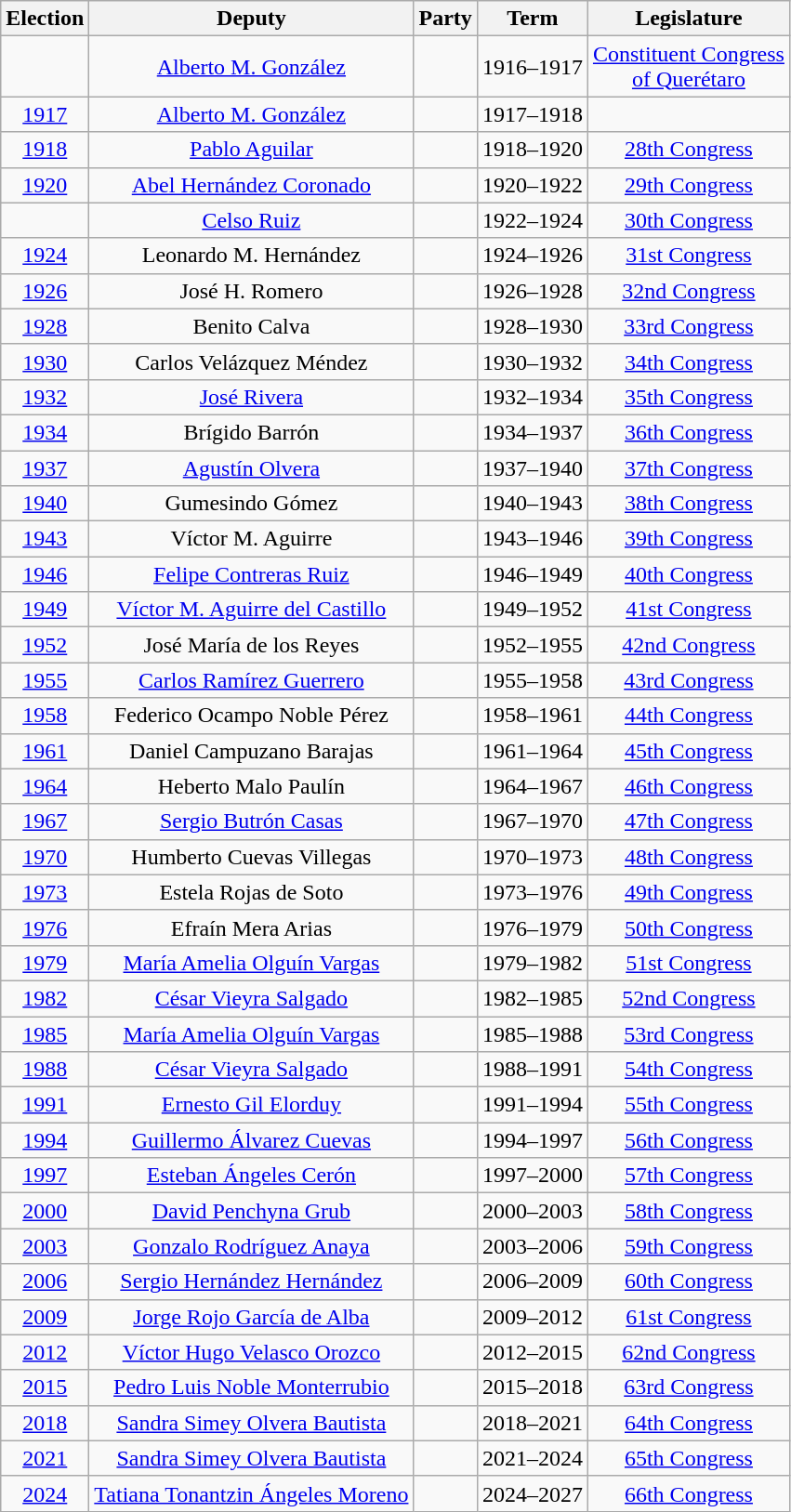<table class="wikitable sortable" style="text-align: center">
<tr>
<th>Election</th>
<th class="unsortable">Deputy</th>
<th class="unsortable">Party</th>
<th class="unsortable">Term</th>
<th class="unsortable">Legislature</th>
</tr>
<tr>
<td></td>
<td><a href='#'>Alberto M. González</a></td>
<td></td>
<td>1916–1917</td>
<td><a href='#'>Constituent Congress<br>of Querétaro</a></td>
</tr>
<tr>
<td><a href='#'>1917</a></td>
<td><a href='#'>Alberto M. González</a></td>
<td></td>
<td>1917–1918</td>
<td></td>
</tr>
<tr>
<td><a href='#'>1918</a></td>
<td><a href='#'>Pablo Aguilar</a></td>
<td></td>
<td>1918–1920</td>
<td><a href='#'>28th Congress</a></td>
</tr>
<tr>
<td><a href='#'>1920</a></td>
<td><a href='#'>Abel Hernández Coronado</a></td>
<td></td>
<td>1920–1922</td>
<td><a href='#'>29th Congress</a></td>
</tr>
<tr>
<td></td>
<td><a href='#'>Celso Ruiz</a></td>
<td></td>
<td>1922–1924</td>
<td><a href='#'>30th Congress</a></td>
</tr>
<tr>
<td><a href='#'>1924</a></td>
<td>Leonardo M. Hernández</td>
<td></td>
<td>1924–1926</td>
<td><a href='#'>31st Congress</a></td>
</tr>
<tr>
<td><a href='#'>1926</a></td>
<td>José H. Romero</td>
<td></td>
<td>1926–1928</td>
<td><a href='#'>32nd Congress</a></td>
</tr>
<tr>
<td><a href='#'>1928</a></td>
<td>Benito Calva</td>
<td></td>
<td>1928–1930</td>
<td><a href='#'>33rd Congress</a></td>
</tr>
<tr>
<td><a href='#'>1930</a></td>
<td>Carlos Velázquez Méndez</td>
<td></td>
<td>1930–1932</td>
<td><a href='#'>34th Congress</a></td>
</tr>
<tr>
<td><a href='#'>1932</a></td>
<td><a href='#'>José Rivera</a></td>
<td></td>
<td>1932–1934</td>
<td><a href='#'>35th Congress</a></td>
</tr>
<tr>
<td><a href='#'>1934</a></td>
<td>Brígido Barrón</td>
<td></td>
<td>1934–1937</td>
<td><a href='#'>36th Congress</a></td>
</tr>
<tr>
<td><a href='#'>1937</a></td>
<td><a href='#'>Agustín Olvera</a></td>
<td></td>
<td>1937–1940</td>
<td><a href='#'>37th Congress</a></td>
</tr>
<tr>
<td><a href='#'>1940</a></td>
<td>Gumesindo Gómez</td>
<td></td>
<td>1940–1943</td>
<td><a href='#'>38th Congress</a></td>
</tr>
<tr>
<td><a href='#'>1943</a></td>
<td>Víctor M. Aguirre</td>
<td></td>
<td>1943–1946</td>
<td><a href='#'>39th Congress</a></td>
</tr>
<tr>
<td><a href='#'>1946</a></td>
<td><a href='#'>Felipe Contreras Ruiz</a></td>
<td></td>
<td>1946–1949</td>
<td><a href='#'>40th Congress</a></td>
</tr>
<tr>
<td><a href='#'>1949</a></td>
<td><a href='#'>Víctor M. Aguirre del Castillo</a></td>
<td></td>
<td>1949–1952</td>
<td><a href='#'>41st Congress</a></td>
</tr>
<tr>
<td><a href='#'>1952</a></td>
<td>José María de los Reyes</td>
<td></td>
<td>1952–1955</td>
<td><a href='#'>42nd Congress</a></td>
</tr>
<tr>
<td><a href='#'>1955</a></td>
<td><a href='#'>Carlos Ramírez Guerrero</a></td>
<td></td>
<td>1955–1958</td>
<td><a href='#'>43rd Congress</a></td>
</tr>
<tr>
<td><a href='#'>1958</a></td>
<td>Federico Ocampo Noble Pérez</td>
<td></td>
<td>1958–1961</td>
<td><a href='#'>44th Congress</a></td>
</tr>
<tr>
<td><a href='#'>1961</a></td>
<td>Daniel Campuzano Barajas</td>
<td></td>
<td>1961–1964</td>
<td><a href='#'>45th Congress</a></td>
</tr>
<tr>
<td><a href='#'>1964</a></td>
<td>Heberto Malo Paulín</td>
<td></td>
<td>1964–1967</td>
<td><a href='#'>46th Congress</a></td>
</tr>
<tr>
<td><a href='#'>1967</a></td>
<td><a href='#'>Sergio Butrón Casas</a></td>
<td></td>
<td>1967–1970</td>
<td><a href='#'>47th Congress</a></td>
</tr>
<tr>
<td><a href='#'>1970</a></td>
<td>Humberto Cuevas Villegas</td>
<td></td>
<td>1970–1973</td>
<td><a href='#'>48th Congress</a></td>
</tr>
<tr>
<td><a href='#'>1973</a></td>
<td>Estela Rojas de Soto</td>
<td></td>
<td>1973–1976</td>
<td><a href='#'>49th Congress</a></td>
</tr>
<tr>
<td><a href='#'>1976</a></td>
<td>Efraín Mera Arias</td>
<td></td>
<td>1976–1979</td>
<td><a href='#'>50th Congress</a></td>
</tr>
<tr>
<td><a href='#'>1979</a></td>
<td><a href='#'>María Amelia Olguín Vargas</a></td>
<td></td>
<td>1979–1982</td>
<td><a href='#'>51st Congress</a></td>
</tr>
<tr>
<td><a href='#'>1982</a></td>
<td><a href='#'>César Vieyra Salgado</a></td>
<td></td>
<td>1982–1985</td>
<td><a href='#'>52nd Congress</a></td>
</tr>
<tr>
<td><a href='#'>1985</a></td>
<td><a href='#'>María Amelia Olguín Vargas</a></td>
<td></td>
<td>1985–1988</td>
<td><a href='#'>53rd Congress</a></td>
</tr>
<tr>
<td><a href='#'>1988</a></td>
<td><a href='#'>César Vieyra Salgado</a></td>
<td></td>
<td>1988–1991</td>
<td><a href='#'>54th Congress</a></td>
</tr>
<tr>
<td><a href='#'>1991</a></td>
<td><a href='#'>Ernesto Gil Elorduy</a></td>
<td></td>
<td>1991–1994</td>
<td><a href='#'>55th Congress</a></td>
</tr>
<tr>
<td><a href='#'>1994</a></td>
<td><a href='#'>Guillermo Álvarez Cuevas</a></td>
<td></td>
<td>1994–1997</td>
<td><a href='#'>56th Congress</a></td>
</tr>
<tr>
<td><a href='#'>1997</a></td>
<td><a href='#'>Esteban Ángeles Cerón</a></td>
<td></td>
<td>1997–2000</td>
<td><a href='#'>57th Congress</a></td>
</tr>
<tr>
<td><a href='#'>2000</a></td>
<td><a href='#'>David Penchyna Grub</a></td>
<td></td>
<td>2000–2003</td>
<td><a href='#'>58th Congress</a></td>
</tr>
<tr>
<td><a href='#'>2003</a></td>
<td><a href='#'>Gonzalo Rodríguez Anaya</a></td>
<td></td>
<td>2003–2006</td>
<td><a href='#'>59th Congress</a></td>
</tr>
<tr>
<td><a href='#'>2006</a></td>
<td><a href='#'>Sergio Hernández Hernández</a></td>
<td></td>
<td>2006–2009</td>
<td><a href='#'>60th Congress</a></td>
</tr>
<tr>
<td><a href='#'>2009</a></td>
<td><a href='#'>Jorge Rojo García de Alba</a></td>
<td></td>
<td>2009–2012</td>
<td><a href='#'>61st Congress</a></td>
</tr>
<tr>
<td><a href='#'>2012</a></td>
<td><a href='#'>Víctor Hugo Velasco Orozco</a></td>
<td></td>
<td>2012–2015</td>
<td><a href='#'>62nd Congress</a></td>
</tr>
<tr>
<td><a href='#'>2015</a></td>
<td><a href='#'>Pedro Luis Noble Monterrubio</a></td>
<td></td>
<td>2015–2018</td>
<td><a href='#'>63rd Congress</a></td>
</tr>
<tr>
<td><a href='#'>2018</a></td>
<td><a href='#'>Sandra Simey Olvera Bautista</a></td>
<td></td>
<td>2018–2021</td>
<td><a href='#'>64th Congress</a></td>
</tr>
<tr>
<td><a href='#'>2021</a></td>
<td><a href='#'>Sandra Simey Olvera Bautista</a></td>
<td></td>
<td>2021–2024</td>
<td><a href='#'>65th Congress</a></td>
</tr>
<tr>
<td><a href='#'>2024</a></td>
<td><a href='#'>Tatiana Tonantzin Ángeles Moreno</a></td>
<td></td>
<td>2024–2027</td>
<td><a href='#'>66th Congress</a></td>
</tr>
</table>
